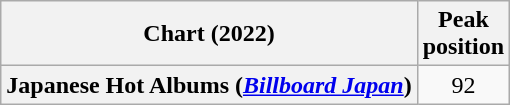<table class="wikitable plainrowheaders" style="text-align:center">
<tr>
<th scope="col">Chart (2022)</th>
<th scope="col">Peak<br>position</th>
</tr>
<tr>
<th scope="row">Japanese Hot Albums (<em><a href='#'>Billboard Japan</a></em>)</th>
<td>92</td>
</tr>
</table>
